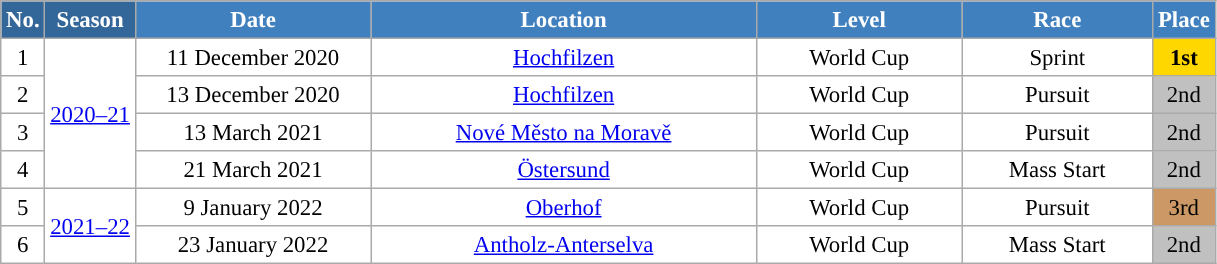<table class="wikitable sortable" style="font-size:95%; text-align:center; border:grey solid 1px; border-collapse:collapse; background:#ffffff;">
<tr style="background:#efefef;">
<th style="background-color:#369; color:white;">No.</th>
<th style="background-color:#369; color:white;">Season</th>
<th style="background-color:#4180be; color:white; width:150px;">Date</th>
<th style="background-color:#4180be; color:white; width:250px;">Location</th>
<th style="background-color:#4180be; color:white; width:130px;">Level</th>
<th style="background-color:#4180be; color:white; width:120px;">Race</th>
<th style="background-color:#4180be; color:white;">Place</th>
</tr>
<tr>
<td align=center>1</td>
<td rowspan="4" align="center"><a href='#'>2020–21</a></td>
<td>11 December 2020</td>
<td> <a href='#'>Hochfilzen</a></td>
<td>World Cup</td>
<td>Sprint</td>
<td align=center bgcolor="gold"><strong>1st</strong></td>
</tr>
<tr>
<td>2</td>
<td>13 December 2020</td>
<td> <a href='#'>Hochfilzen</a></td>
<td>World Cup</td>
<td>Pursuit</td>
<td align=center bgcolor="silver">2nd</td>
</tr>
<tr>
<td>3</td>
<td>13 March 2021</td>
<td> <a href='#'>Nové Město na Moravě</a></td>
<td>World Cup</td>
<td>Pursuit</td>
<td align=center bgcolor="silver">2nd</td>
</tr>
<tr>
<td>4</td>
<td>21 March 2021</td>
<td> <a href='#'>Östersund</a></td>
<td>World Cup</td>
<td>Mass Start</td>
<td align=center bgcolor="silver">2nd</td>
</tr>
<tr>
<td>5</td>
<td rowspan="2" align="center"><a href='#'>2021–22</a></td>
<td>9 January 2022</td>
<td> <a href='#'>Oberhof</a></td>
<td>World Cup</td>
<td>Pursuit</td>
<td align=center bgcolor="cc9966">3rd</td>
</tr>
<tr>
<td>6</td>
<td>23 January 2022</td>
<td> <a href='#'>Antholz-Anterselva</a></td>
<td>World Cup</td>
<td>Mass Start</td>
<td align=center bgcolor="silver">2nd</td>
</tr>
</table>
